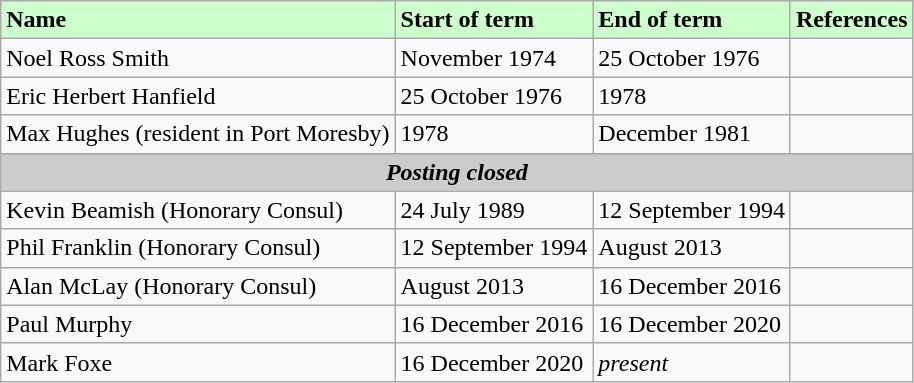<table border="1" class="wikitable">
<tr style="background-color:#cfc;">
<td><strong>Name</strong></td>
<td><strong>Start of term</strong></td>
<td><strong>End of term</strong></td>
<td><strong>References</strong></td>
</tr>
<tr>
<td>Noel Ross Smith</td>
<td>November 1974</td>
<td>25 October 1976</td>
<td></td>
</tr>
<tr>
<td>Eric Herbert Hanfield</td>
<td>25 October 1976</td>
<td>1978</td>
<td></td>
</tr>
<tr>
<td>Max Hughes (resident in Port Moresby)</td>
<td>1978</td>
<td>December 1981</td>
<td></td>
</tr>
<tr>
<th colspan=4 style="background: #cccccc;"><em>Posting closed</em></th>
</tr>
<tr>
<td>Kevin Beamish (Honorary Consul)</td>
<td>24 July 1989</td>
<td>12 September 1994</td>
<td></td>
</tr>
<tr>
<td>Phil Franklin (Honorary Consul)</td>
<td>12 September 1994</td>
<td>August 2013</td>
<td></td>
</tr>
<tr>
<td>Alan McLay (Honorary Consul)</td>
<td>August 2013</td>
<td>16 December 2016</td>
<td></td>
</tr>
<tr>
<td>Paul Murphy</td>
<td>16 December 2016</td>
<td>16 December 2020</td>
<td></td>
</tr>
<tr>
<td>Mark Foxe</td>
<td>16 December 2020</td>
<td><em>present</em></td>
<td></td>
</tr>
</table>
